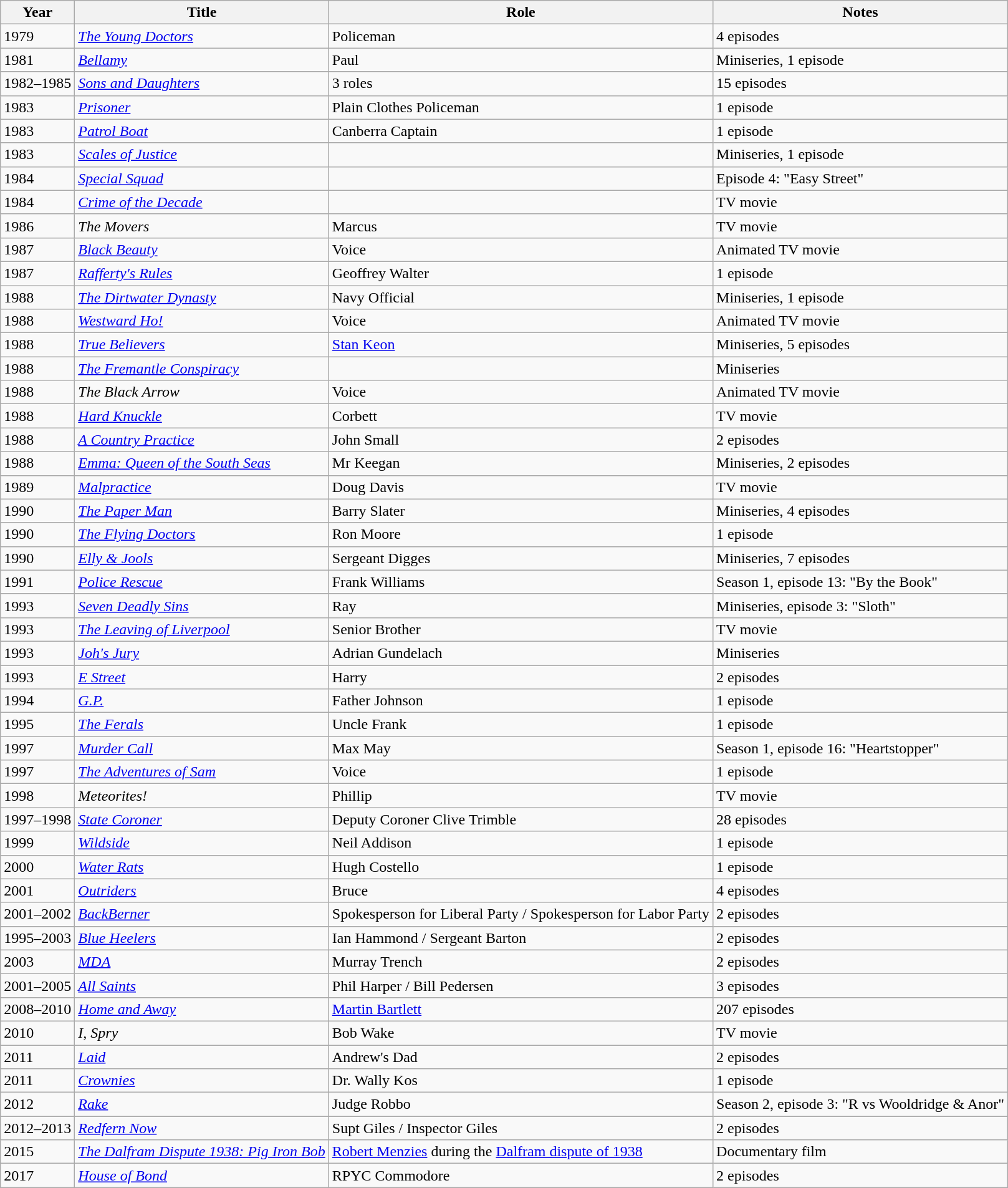<table class=wikitable>
<tr>
<th>Year</th>
<th>Title</th>
<th>Role</th>
<th>Notes</th>
</tr>
<tr>
<td>1979</td>
<td><em><a href='#'>The Young Doctors</a></em></td>
<td>Policeman</td>
<td>4 episodes</td>
</tr>
<tr>
<td>1981</td>
<td><em><a href='#'>Bellamy</a></em></td>
<td>Paul</td>
<td>Miniseries, 1 episode</td>
</tr>
<tr>
<td>1982–1985</td>
<td><em><a href='#'>Sons and Daughters</a></em></td>
<td>3 roles</td>
<td>15 episodes</td>
</tr>
<tr>
<td>1983</td>
<td><em><a href='#'>Prisoner</a></em></td>
<td>Plain Clothes Policeman</td>
<td>1 episode</td>
</tr>
<tr>
<td>1983</td>
<td><em><a href='#'>Patrol Boat</a></em></td>
<td>Canberra Captain</td>
<td>1 episode</td>
</tr>
<tr>
<td>1983</td>
<td><em><a href='#'>Scales of Justice</a></em></td>
<td></td>
<td>Miniseries, 1 episode</td>
</tr>
<tr>
<td>1984</td>
<td><em><a href='#'>Special Squad</a></em></td>
<td></td>
<td>Episode 4: "Easy Street"</td>
</tr>
<tr>
<td>1984</td>
<td><em><a href='#'>Crime of the Decade</a></em></td>
<td></td>
<td>TV movie</td>
</tr>
<tr>
<td>1986</td>
<td><em>The Movers</em></td>
<td>Marcus</td>
<td>TV movie</td>
</tr>
<tr>
<td>1987</td>
<td><em><a href='#'>Black Beauty</a></em></td>
<td>Voice</td>
<td>Animated TV movie</td>
</tr>
<tr>
<td>1987</td>
<td><em><a href='#'>Rafferty's Rules</a></em></td>
<td>Geoffrey Walter</td>
<td>1 episode</td>
</tr>
<tr>
<td>1988</td>
<td><em><a href='#'>The Dirtwater Dynasty</a></em></td>
<td>Navy Official</td>
<td>Miniseries, 1 episode</td>
</tr>
<tr>
<td>1988</td>
<td><em><a href='#'>Westward Ho!</a></em></td>
<td>Voice</td>
<td>Animated TV movie</td>
</tr>
<tr>
<td>1988</td>
<td><em><a href='#'>True Believers</a></em></td>
<td><a href='#'>Stan Keon</a></td>
<td>Miniseries, 5 episodes</td>
</tr>
<tr>
<td>1988</td>
<td><em><a href='#'>The Fremantle Conspiracy</a></em></td>
<td></td>
<td>Miniseries</td>
</tr>
<tr>
<td>1988</td>
<td><em>The Black Arrow</em></td>
<td>Voice</td>
<td>Animated TV movie</td>
</tr>
<tr>
<td>1988</td>
<td><em><a href='#'>Hard Knuckle</a></em></td>
<td>Corbett</td>
<td>TV movie</td>
</tr>
<tr>
<td>1988</td>
<td><em><a href='#'>A Country Practice</a></em></td>
<td>John Small</td>
<td>2 episodes</td>
</tr>
<tr>
<td>1988</td>
<td><em><a href='#'>Emma: Queen of the South Seas</a></em></td>
<td>Mr Keegan</td>
<td>Miniseries, 2 episodes</td>
</tr>
<tr>
<td>1989</td>
<td><em><a href='#'>Malpractice</a></em></td>
<td>Doug Davis</td>
<td>TV movie</td>
</tr>
<tr>
<td>1990</td>
<td><em><a href='#'>The Paper Man</a></em></td>
<td>Barry Slater</td>
<td>Miniseries, 4 episodes</td>
</tr>
<tr>
<td>1990</td>
<td><em><a href='#'>The Flying Doctors</a></em></td>
<td>Ron Moore</td>
<td>1 episode</td>
</tr>
<tr>
<td>1990</td>
<td><em><a href='#'>Elly & Jools</a></em></td>
<td>Sergeant Digges</td>
<td>Miniseries, 7 episodes</td>
</tr>
<tr>
<td>1991</td>
<td><em><a href='#'>Police Rescue</a></em></td>
<td>Frank Williams</td>
<td>Season 1, episode 13: "By the Book"</td>
</tr>
<tr>
<td>1993</td>
<td><em><a href='#'>Seven Deadly Sins</a></em></td>
<td>Ray</td>
<td>Miniseries, episode 3: "Sloth"</td>
</tr>
<tr>
<td>1993</td>
<td><em><a href='#'>The Leaving of Liverpool</a></em></td>
<td>Senior Brother</td>
<td>TV movie</td>
</tr>
<tr>
<td>1993</td>
<td><em><a href='#'>Joh's Jury</a></em></td>
<td>Adrian Gundelach</td>
<td>Miniseries</td>
</tr>
<tr>
<td>1993</td>
<td><em><a href='#'>E Street</a></em></td>
<td>Harry</td>
<td>2 episodes</td>
</tr>
<tr>
<td>1994</td>
<td><em><a href='#'>G.P.</a></em></td>
<td>Father Johnson</td>
<td>1 episode</td>
</tr>
<tr>
<td>1995</td>
<td><em><a href='#'>The Ferals</a></em></td>
<td>Uncle Frank</td>
<td>1 episode</td>
</tr>
<tr>
<td>1997</td>
<td><em><a href='#'>Murder Call</a></em></td>
<td>Max May</td>
<td>Season 1, episode 16: "Heartstopper"</td>
</tr>
<tr>
<td>1997</td>
<td><em><a href='#'>The Adventures of Sam</a></em></td>
<td>Voice</td>
<td>1 episode</td>
</tr>
<tr>
<td>1998</td>
<td><em>Meteorites!</em></td>
<td>Phillip</td>
<td>TV movie</td>
</tr>
<tr>
<td>1997–1998</td>
<td><em><a href='#'>State Coroner</a></em></td>
<td>Deputy Coroner Clive Trimble</td>
<td>28 episodes</td>
</tr>
<tr>
<td>1999</td>
<td><em><a href='#'>Wildside</a></em></td>
<td>Neil Addison</td>
<td>1 episode</td>
</tr>
<tr>
<td>2000</td>
<td><em><a href='#'>Water Rats</a></em></td>
<td>Hugh Costello</td>
<td>1 episode</td>
</tr>
<tr>
<td>2001</td>
<td><em><a href='#'>Outriders</a></em></td>
<td>Bruce</td>
<td>4 episodes</td>
</tr>
<tr>
<td>2001–2002</td>
<td><em><a href='#'>BackBerner</a></em></td>
<td>Spokesperson for Liberal Party / Spokesperson for Labor Party</td>
<td>2 episodes</td>
</tr>
<tr>
<td>1995–2003</td>
<td><em><a href='#'>Blue Heelers</a></em></td>
<td>Ian Hammond / Sergeant Barton</td>
<td>2 episodes</td>
</tr>
<tr>
<td>2003</td>
<td><em><a href='#'>MDA</a></em></td>
<td>Murray Trench</td>
<td>2 episodes</td>
</tr>
<tr>
<td>2001–2005</td>
<td><em><a href='#'>All Saints</a></em></td>
<td>Phil Harper / Bill Pedersen</td>
<td>3 episodes</td>
</tr>
<tr>
<td>2008–2010</td>
<td><em><a href='#'>Home and Away</a></em></td>
<td><a href='#'>Martin Bartlett</a></td>
<td>207 episodes</td>
</tr>
<tr>
<td>2010</td>
<td><em>I, Spry</em></td>
<td>Bob Wake</td>
<td>TV movie</td>
</tr>
<tr>
<td>2011</td>
<td><em><a href='#'>Laid</a></em></td>
<td>Andrew's Dad</td>
<td>2 episodes</td>
</tr>
<tr>
<td>2011</td>
<td><em><a href='#'>Crownies</a></em></td>
<td>Dr. Wally Kos</td>
<td>1 episode</td>
</tr>
<tr>
<td>2012</td>
<td><em><a href='#'>Rake</a></em></td>
<td>Judge Robbo</td>
<td>Season 2, episode 3: "R vs Wooldridge & Anor"</td>
</tr>
<tr>
<td>2012–2013</td>
<td><em><a href='#'>Redfern Now</a></em></td>
<td>Supt Giles / Inspector Giles</td>
<td>2 episodes</td>
</tr>
<tr>
<td>2015</td>
<td><em><a href='#'>The Dalfram Dispute 1938: Pig Iron Bob</a></em></td>
<td><a href='#'>Robert Menzies</a> during the <a href='#'>Dalfram dispute of 1938</a></td>
<td>Documentary film</td>
</tr>
<tr>
<td>2017</td>
<td><em><a href='#'>House of Bond</a></em></td>
<td>RPYC Commodore</td>
<td>2 episodes</td>
</tr>
</table>
